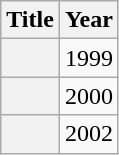<table class="wikitable plainrowheaders" style="text-align:center;">
<tr>
<th scope="col">Title</th>
<th scope="col">Year</th>
</tr>
<tr>
<th scope="row"></th>
<td>1999</td>
</tr>
<tr>
<th scope="row"></th>
<td>2000</td>
</tr>
<tr>
<th scope="row"></th>
<td>2002</td>
</tr>
</table>
